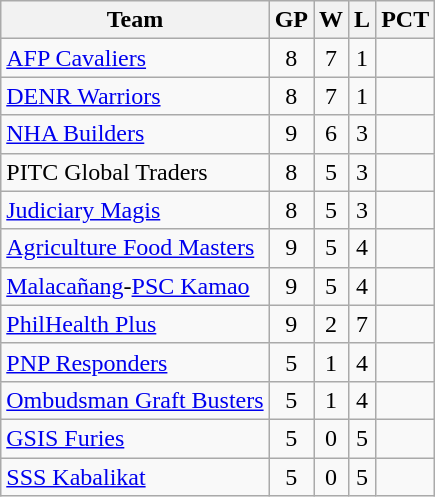<table class="wikitable sortable" style="text-align:center;">
<tr>
<th>Team</th>
<th>GP</th>
<th>W</th>
<th>L</th>
<th>PCT</th>
</tr>
<tr>
<td align=left><a href='#'>AFP Cavaliers</a></td>
<td>8</td>
<td>7</td>
<td>1</td>
<td></td>
</tr>
<tr>
<td align=left><a href='#'>DENR Warriors</a></td>
<td>8</td>
<td>7</td>
<td>1</td>
<td></td>
</tr>
<tr>
<td align=left><a href='#'>NHA Builders</a></td>
<td>9</td>
<td>6</td>
<td>3</td>
<td></td>
</tr>
<tr>
<td align=left>PITC Global Traders</td>
<td>8</td>
<td>5</td>
<td>3</td>
<td></td>
</tr>
<tr>
<td align=left><a href='#'>Judiciary Magis</a></td>
<td>8</td>
<td>5</td>
<td>3</td>
<td></td>
</tr>
<tr>
<td align=left><a href='#'>Agriculture Food Masters</a></td>
<td>9</td>
<td>5</td>
<td>4</td>
<td></td>
</tr>
<tr>
<td align=left><a href='#'>Malacañang</a>-<a href='#'>PSC Kamao</a></td>
<td>9</td>
<td>5</td>
<td>4</td>
<td></td>
</tr>
<tr>
<td align=left><a href='#'>PhilHealth Plus</a></td>
<td>9</td>
<td>2</td>
<td>7</td>
<td></td>
</tr>
<tr>
<td align=left><a href='#'>PNP Responders</a></td>
<td>5</td>
<td>1</td>
<td>4</td>
<td></td>
</tr>
<tr>
<td align=left><a href='#'>Ombudsman Graft Busters</a></td>
<td>5</td>
<td>1</td>
<td>4</td>
<td></td>
</tr>
<tr>
<td align=left><a href='#'>GSIS Furies</a></td>
<td>5</td>
<td>0</td>
<td>5</td>
<td></td>
</tr>
<tr>
<td align=left><a href='#'>SSS Kabalikat</a></td>
<td>5</td>
<td>0</td>
<td>5</td>
<td></td>
</tr>
</table>
